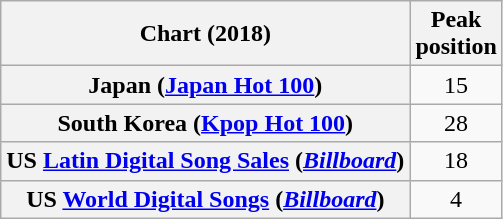<table class="wikitable plainrowheaders" style="text-align:center">
<tr>
<th scope="col">Chart (2018)</th>
<th scope="col">Peak<br>position</th>
</tr>
<tr>
<th scope="row">Japan (<a href='#'>Japan Hot 100</a>)</th>
<td>15</td>
</tr>
<tr>
<th scope="row">South Korea (<a href='#'>Kpop Hot 100</a>)</th>
<td>28</td>
</tr>
<tr>
<th scope="row">US <a href='#'>Latin Digital Song Sales</a> (<em><a href='#'>Billboard</a></em>)</th>
<td>18</td>
</tr>
<tr>
<th scope="row">US <a href='#'>World Digital Songs</a> (<em><a href='#'>Billboard</a></em>)</th>
<td>4</td>
</tr>
</table>
